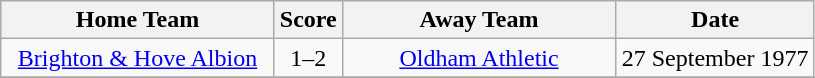<table class="wikitable" style="text-align:center;">
<tr>
<th width=175>Home Team</th>
<th width=20>Score</th>
<th width=175>Away Team</th>
<th width= 125>Date</th>
</tr>
<tr>
<td><a href='#'>Brighton & Hove Albion</a></td>
<td>1–2</td>
<td><a href='#'>Oldham Athletic</a></td>
<td>27 September 1977</td>
</tr>
<tr>
</tr>
</table>
